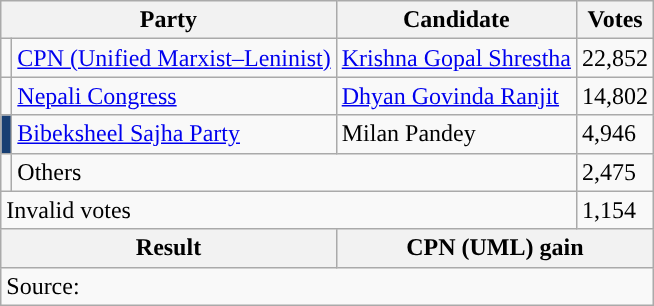<table class="wikitable">
<tr>
<th colspan="2">Party</th>
<th>Candidate</th>
<th>Votes</th>
</tr>
<tr>
<td style="background-color:"></td>
<td><a href='#'>CPN (Unified Marxist–Leninist)</a></td>
<td><a href='#'>Krishna Gopal Shrestha</a></td>
<td>22,852</td>
</tr>
<tr>
<td style="background-color:"></td>
<td><a href='#'>Nepali Congress</a></td>
<td><a href='#'>Dhyan Govinda Ranjit</a></td>
<td>14,802</td>
</tr>
<tr>
<td style="background-color:#183F73"></td>
<td><a href='#'>Bibeksheel Sajha Party</a></td>
<td>Milan Pandey</td>
<td>4,946</td>
</tr>
<tr>
<td></td>
<td colspan="2">Others</td>
<td>2,475</td>
</tr>
<tr>
<td colspan="3">Invalid votes</td>
<td>1,154</td>
</tr>
<tr>
<th colspan="2">Result</th>
<th colspan="2">CPN (UML) gain</th>
</tr>
<tr>
<td colspan="4">Source: </td>
</tr>
</table>
